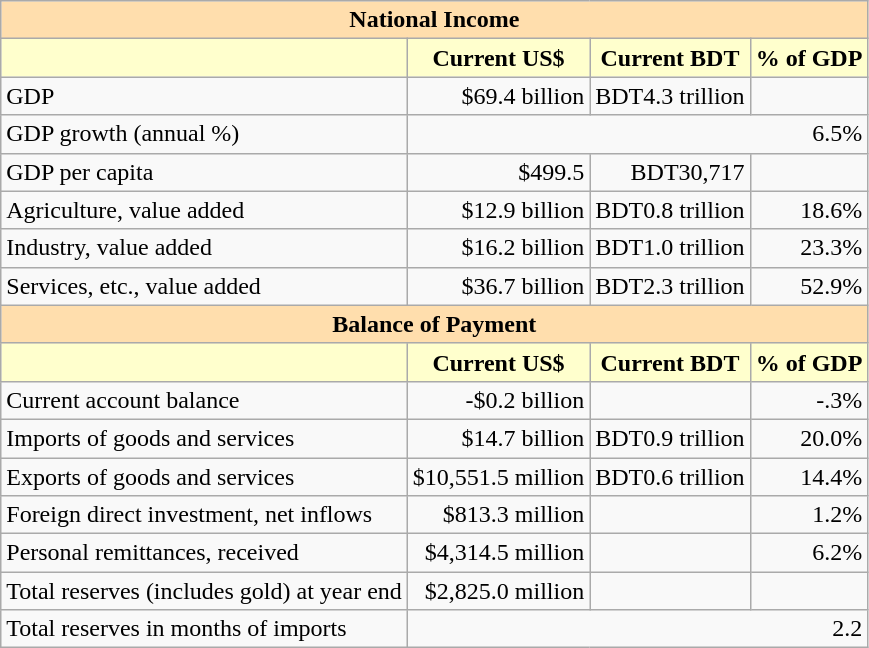<table class="wikitable">
<tr>
<th colspan="4" style="background: #ffdead;">National Income</th>
</tr>
<tr>
<th style="background: #ffffcd;"></th>
<th style="background: #ffffcd;">Current US$</th>
<th style="background: #ffffcd;">Current BDT</th>
<th style="background: #ffffcd;">% of GDP</th>
</tr>
<tr>
<td>GDP</td>
<td style="text-align: right;">$69.4 billion</td>
<td style="text-align: right;">BDT4.3 trillion</td>
<td style="text-align: right;"></td>
</tr>
<tr>
<td>GDP growth (annual %)</td>
<td colspan="3"  style="text-align: right;">6.5%</td>
</tr>
<tr>
<td>GDP per capita</td>
<td style="text-align: right;">$499.5</td>
<td style="text-align: right;">BDT30,717</td>
<td style="text-align: right;"></td>
</tr>
<tr>
<td>Agriculture, value added</td>
<td style="text-align: right;">$12.9 billion</td>
<td style="text-align: right;">BDT0.8 trillion</td>
<td style="text-align: right;">18.6%</td>
</tr>
<tr>
<td>Industry, value added</td>
<td style="text-align: right;">$16.2 billion</td>
<td style="text-align: right;">BDT1.0 trillion</td>
<td style="text-align: right;">23.3%</td>
</tr>
<tr>
<td>Services, etc., value added</td>
<td style="text-align: right;">$36.7 billion</td>
<td style="text-align: right;">BDT2.3 trillion</td>
<td style="text-align: right;">52.9%</td>
</tr>
<tr>
<th colspan="4" style="background: #ffdead;">Balance of Payment</th>
</tr>
<tr>
<th style="background: #ffffcd;"></th>
<th style="background: #ffffcd;">Current US$</th>
<th style="background: #ffffcd;">Current BDT</th>
<th style="background: #ffffcd;">% of GDP</th>
</tr>
<tr>
<td>Current account balance</td>
<td style="text-align: right;">-$0.2 billion</td>
<td style="text-align: right;"></td>
<td style="text-align: right;">-.3%</td>
</tr>
<tr>
<td>Imports of goods and services</td>
<td style="text-align: right;">$14.7 billion</td>
<td style="text-align: right;">BDT0.9 trillion</td>
<td style="text-align: right;">20.0%</td>
</tr>
<tr>
<td>Exports of goods and services</td>
<td style="text-align: right;">$10,551.5 million</td>
<td style="text-align: right;">BDT0.6 trillion</td>
<td style="text-align: right;">14.4%</td>
</tr>
<tr>
<td>Foreign direct investment, net inflows</td>
<td style="text-align: right;">$813.3 million</td>
<td style="text-align: right;"></td>
<td style="text-align: right;">1.2%</td>
</tr>
<tr>
<td>Personal remittances, received</td>
<td style="text-align: right;">$4,314.5 million</td>
<td style="text-align: right;"></td>
<td style="text-align: right;">6.2%</td>
</tr>
<tr>
<td>Total reserves (includes gold) at year end</td>
<td style="text-align: right;">$2,825.0 million</td>
<td style="text-align: right;"></td>
<td style="text-align: right;"></td>
</tr>
<tr>
<td>Total reserves in months of imports</td>
<td colspan="3"  style="text-align: right;">2.2</td>
</tr>
</table>
